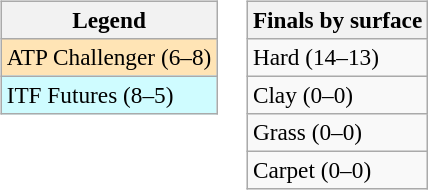<table>
<tr valign=top>
<td><br><table class=wikitable style=font-size:97%>
<tr>
<th>Legend</th>
</tr>
<tr bgcolor=moccasin>
<td>ATP Challenger (6–8)</td>
</tr>
<tr bgcolor=cffcff>
<td>ITF Futures (8–5)</td>
</tr>
</table>
</td>
<td><br><table class=wikitable style=font-size:97%>
<tr>
<th>Finals by surface</th>
</tr>
<tr>
<td>Hard (14–13)</td>
</tr>
<tr>
<td>Clay (0–0)</td>
</tr>
<tr>
<td>Grass (0–0)</td>
</tr>
<tr>
<td>Carpet (0–0)</td>
</tr>
</table>
</td>
</tr>
</table>
